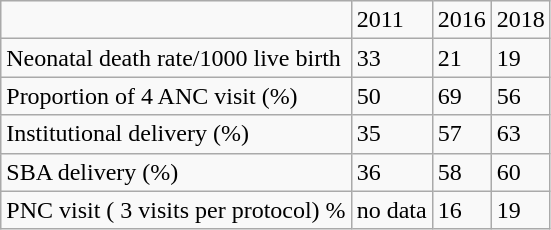<table class="wikitable">
<tr>
<td></td>
<td>2011</td>
<td>2016</td>
<td>2018</td>
</tr>
<tr>
<td>Neonatal death rate/1000 live birth</td>
<td>33</td>
<td>21</td>
<td>19</td>
</tr>
<tr>
<td>Proportion of  4 ANC visit (%)</td>
<td>50</td>
<td>69</td>
<td>56</td>
</tr>
<tr>
<td>Institutional delivery (%)</td>
<td>35</td>
<td>57</td>
<td>63</td>
</tr>
<tr>
<td>SBA delivery (%)</td>
<td>36</td>
<td>58</td>
<td>60</td>
</tr>
<tr>
<td>PNC visit ( 3 visits per protocol)  %</td>
<td>no data</td>
<td>16</td>
<td>19</td>
</tr>
</table>
